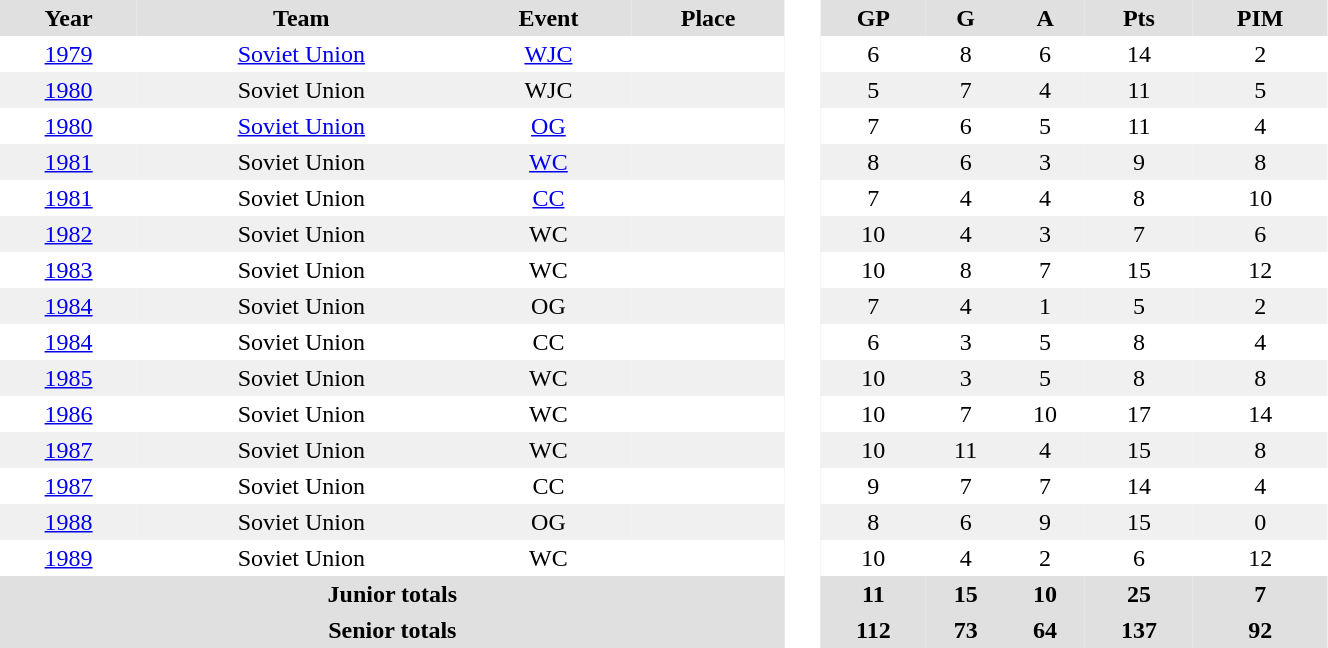<table BORDER="0" CELLPADDING="3" CELLSPACING="0" width=70%>
<tr ALIGN="center" bgcolor="#e0e0e0">
<th>Year</th>
<th>Team</th>
<th>Event</th>
<th>Place</th>
<th ALIGN="center" rowspan="99" bgcolor="#ffffff"> </th>
<th>GP</th>
<th>G</th>
<th>A</th>
<th>Pts</th>
<th>PIM</th>
</tr>
<tr ALIGN="center">
<td><a href='#'>1979</a></td>
<td><a href='#'>Soviet Union</a></td>
<td><a href='#'>WJC</a></td>
<td></td>
<td>6</td>
<td>8</td>
<td>6</td>
<td>14</td>
<td>2</td>
</tr>
<tr ALIGN="center" bgcolor="#f0f0f0">
<td><a href='#'>1980</a></td>
<td>Soviet Union</td>
<td>WJC</td>
<td></td>
<td>5</td>
<td>7</td>
<td>4</td>
<td>11</td>
<td>5</td>
</tr>
<tr ALIGN="center">
<td><a href='#'>1980</a></td>
<td><a href='#'>Soviet Union</a></td>
<td><a href='#'>OG</a></td>
<td></td>
<td>7</td>
<td>6</td>
<td>5</td>
<td>11</td>
<td>4</td>
</tr>
<tr ALIGN="center" bgcolor="#f0f0f0">
<td><a href='#'>1981</a></td>
<td>Soviet Union</td>
<td><a href='#'>WC</a></td>
<td></td>
<td>8</td>
<td>6</td>
<td>3</td>
<td>9</td>
<td>8</td>
</tr>
<tr ALIGN="center">
<td><a href='#'>1981</a></td>
<td>Soviet Union</td>
<td><a href='#'>CC</a></td>
<td></td>
<td>7</td>
<td>4</td>
<td>4</td>
<td>8</td>
<td>10</td>
</tr>
<tr ALIGN="center" bgcolor="#f0f0f0">
<td><a href='#'>1982</a></td>
<td>Soviet Union</td>
<td>WC</td>
<td></td>
<td>10</td>
<td>4</td>
<td>3</td>
<td>7</td>
<td>6</td>
</tr>
<tr ALIGN="center">
<td><a href='#'>1983</a></td>
<td>Soviet Union</td>
<td>WC</td>
<td></td>
<td>10</td>
<td>8</td>
<td>7</td>
<td>15</td>
<td>12</td>
</tr>
<tr ALIGN="center" bgcolor="#f0f0f0">
<td><a href='#'>1984</a></td>
<td>Soviet Union</td>
<td>OG</td>
<td></td>
<td>7</td>
<td>4</td>
<td>1</td>
<td>5</td>
<td>2</td>
</tr>
<tr ALIGN="center">
<td><a href='#'>1984</a></td>
<td>Soviet Union</td>
<td>CC</td>
<td></td>
<td>6</td>
<td>3</td>
<td>5</td>
<td>8</td>
<td>4</td>
</tr>
<tr ALIGN="center"  bgcolor="#f0f0f0">
<td><a href='#'>1985</a></td>
<td>Soviet Union</td>
<td>WC</td>
<td></td>
<td>10</td>
<td>3</td>
<td>5</td>
<td>8</td>
<td>8</td>
</tr>
<tr ALIGN="center">
<td><a href='#'>1986</a></td>
<td>Soviet Union</td>
<td>WC</td>
<td></td>
<td>10</td>
<td>7</td>
<td>10</td>
<td>17</td>
<td>14</td>
</tr>
<tr ALIGN="center" bgcolor="#f0f0f0">
<td><a href='#'>1987</a></td>
<td>Soviet Union</td>
<td>WC</td>
<td></td>
<td>10</td>
<td>11</td>
<td>4</td>
<td>15</td>
<td>8</td>
</tr>
<tr ALIGN="center">
<td><a href='#'>1987</a></td>
<td>Soviet Union</td>
<td>CC</td>
<td></td>
<td>9</td>
<td>7</td>
<td>7</td>
<td>14</td>
<td>4</td>
</tr>
<tr ALIGN="center" bgcolor="#f0f0f0">
<td><a href='#'>1988</a></td>
<td>Soviet Union</td>
<td>OG</td>
<td></td>
<td>8</td>
<td>6</td>
<td>9</td>
<td>15</td>
<td>0</td>
</tr>
<tr ALIGN="center">
<td><a href='#'>1989</a></td>
<td>Soviet Union</td>
<td>WC</td>
<td></td>
<td>10</td>
<td>4</td>
<td>2</td>
<td>6</td>
<td>12</td>
</tr>
<tr ALIGN="center" bgcolor="#e0e0e0">
<th colspan=4>Junior totals</th>
<th>11</th>
<th>15</th>
<th>10</th>
<th>25</th>
<th>7</th>
</tr>
<tr ALIGN="center" bgcolor="#e0e0e0">
<th colspan=4>Senior totals</th>
<th>112</th>
<th>73</th>
<th>64</th>
<th>137</th>
<th>92</th>
</tr>
</table>
